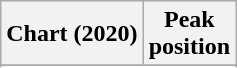<table class="wikitable plainrowheaders sortable" style="text-align:center;">
<tr>
<th scope="col">Chart (2020)</th>
<th scope="col">Peak<br>position</th>
</tr>
<tr>
</tr>
<tr>
</tr>
<tr>
</tr>
</table>
